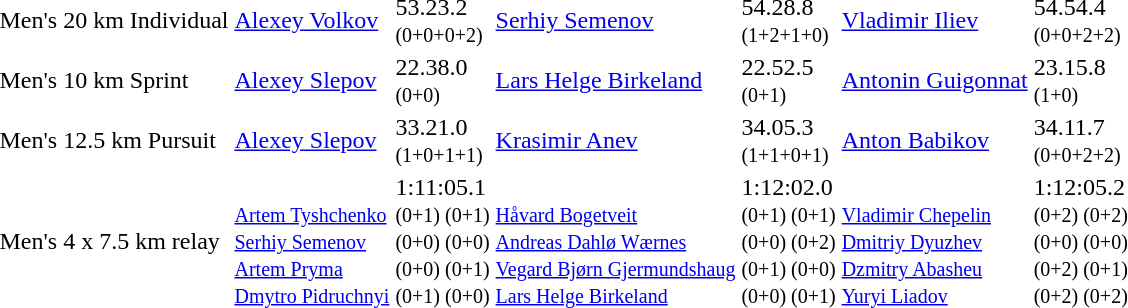<table>
<tr>
<td>Men's 20 km Individual<br></td>
<td><a href='#'>Alexey Volkov</a><br><small></small></td>
<td>53.23.2<br><small>(0+0+0+2)</small></td>
<td><a href='#'>Serhiy Semenov</a><br><small></small></td>
<td>54.28.8<br><small>(1+2+1+0)</small></td>
<td><a href='#'>Vladimir Iliev</a><br><small></small></td>
<td>54.54.4<br><small>(0+0+2+2)</small></td>
</tr>
<tr>
<td>Men's 10 km Sprint<br></td>
<td><a href='#'>Alexey Slepov</a><br><small></small></td>
<td>22.38.0<br><small>(0+0)</small></td>
<td><a href='#'>Lars Helge Birkeland</a><br><small></small></td>
<td>22.52.5<br><small>(0+1)</small></td>
<td><a href='#'>Antonin Guigonnat</a><br><small></small></td>
<td>23.15.8<br><small>(1+0)</small></td>
</tr>
<tr>
<td>Men's 12.5 km Pursuit<br></td>
<td><a href='#'>Alexey Slepov</a><br><small></small></td>
<td>33.21.0<br><small>(1+0+1+1)</small></td>
<td><a href='#'>Krasimir Anev</a><br><small></small></td>
<td>34.05.3<br><small>(1+1+0+1)</small></td>
<td><a href='#'>Anton Babikov</a><br><small></small></td>
<td>34.11.7<br><small>(0+0+2+2)</small></td>
</tr>
<tr>
<td>Men's 4 x 7.5 km relay<br></td>
<td><br><small><a href='#'>Artem Tyshchenko</a><br><a href='#'>Serhiy Semenov</a><br><a href='#'>Artem Pryma</a><br><a href='#'>Dmytro Pidruchnyi</a></small></td>
<td>1:11:05.1<br><small>(0+1) (0+1)<br>(0+0) (0+0)<br>(0+0) (0+1)<br>(0+1) (0+0)<br></small></td>
<td><br><small><a href='#'>Håvard Bogetveit</a><br><a href='#'>Andreas Dahlø Wærnes</a><br><a href='#'>Vegard Bjørn Gjermundshaug</a><br><a href='#'>Lars Helge Birkeland</a></small></td>
<td>1:12:02.0<br><small>(0+1) (0+1)<br>(0+0) (0+2)<br>(0+1) (0+0)<br>(0+0) (0+1)<br></small></td>
<td><br><small><a href='#'>Vladimir Chepelin</a><br><a href='#'>Dmitriy Dyuzhev</a><br><a href='#'>Dzmitry Abasheu</a><br><a href='#'>Yuryi Liadov</a></small></td>
<td>1:12:05.2<br><small>(0+2) (0+2)<br>(0+0) (0+0)<br>(0+2) (0+1)<br>(0+2) (0+2)<br></small></td>
</tr>
</table>
